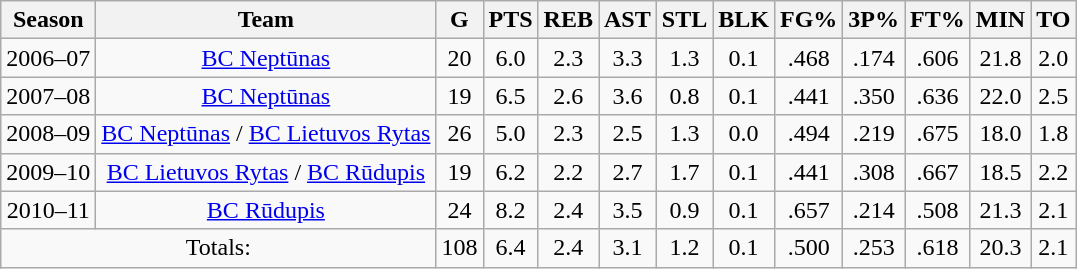<table class="wikitable" style="text-align: center;">
<tr>
<th>Season</th>
<th>Team</th>
<th>G</th>
<th>PTS</th>
<th>REB</th>
<th>AST</th>
<th>STL</th>
<th>BLK</th>
<th>FG%</th>
<th>3P%</th>
<th>FT%</th>
<th>MIN</th>
<th>TO</th>
</tr>
<tr>
<td>2006–07</td>
<td><a href='#'>BC Neptūnas</a></td>
<td>20</td>
<td>6.0</td>
<td>2.3</td>
<td>3.3</td>
<td>1.3</td>
<td>0.1</td>
<td>.468</td>
<td>.174</td>
<td>.606</td>
<td>21.8</td>
<td>2.0</td>
</tr>
<tr>
<td>2007–08</td>
<td><a href='#'>BC Neptūnas</a></td>
<td>19</td>
<td>6.5</td>
<td>2.6</td>
<td>3.6</td>
<td>0.8</td>
<td>0.1</td>
<td>.441</td>
<td>.350</td>
<td>.636</td>
<td>22.0</td>
<td>2.5</td>
</tr>
<tr>
<td>2008–09</td>
<td><a href='#'>BC Neptūnas</a> / <a href='#'>BC Lietuvos Rytas</a></td>
<td>26</td>
<td>5.0</td>
<td>2.3</td>
<td>2.5</td>
<td>1.3</td>
<td>0.0</td>
<td>.494</td>
<td>.219</td>
<td>.675</td>
<td>18.0</td>
<td>1.8</td>
</tr>
<tr>
<td>2009–10</td>
<td><a href='#'>BC Lietuvos Rytas</a> / <a href='#'>BC Rūdupis</a></td>
<td>19</td>
<td>6.2</td>
<td>2.2</td>
<td>2.7</td>
<td>1.7</td>
<td>0.1</td>
<td>.441</td>
<td>.308</td>
<td>.667</td>
<td>18.5</td>
<td>2.2</td>
</tr>
<tr>
<td>2010–11</td>
<td><a href='#'>BC Rūdupis</a></td>
<td>24</td>
<td>8.2</td>
<td>2.4</td>
<td>3.5</td>
<td>0.9</td>
<td>0.1</td>
<td>.657</td>
<td>.214</td>
<td>.508</td>
<td>21.3</td>
<td>2.1</td>
</tr>
<tr>
<td colspan=2>Totals:</td>
<td>108</td>
<td>6.4</td>
<td>2.4</td>
<td>3.1</td>
<td>1.2</td>
<td>0.1</td>
<td>.500</td>
<td>.253</td>
<td>.618</td>
<td>20.3</td>
<td>2.1</td>
</tr>
</table>
